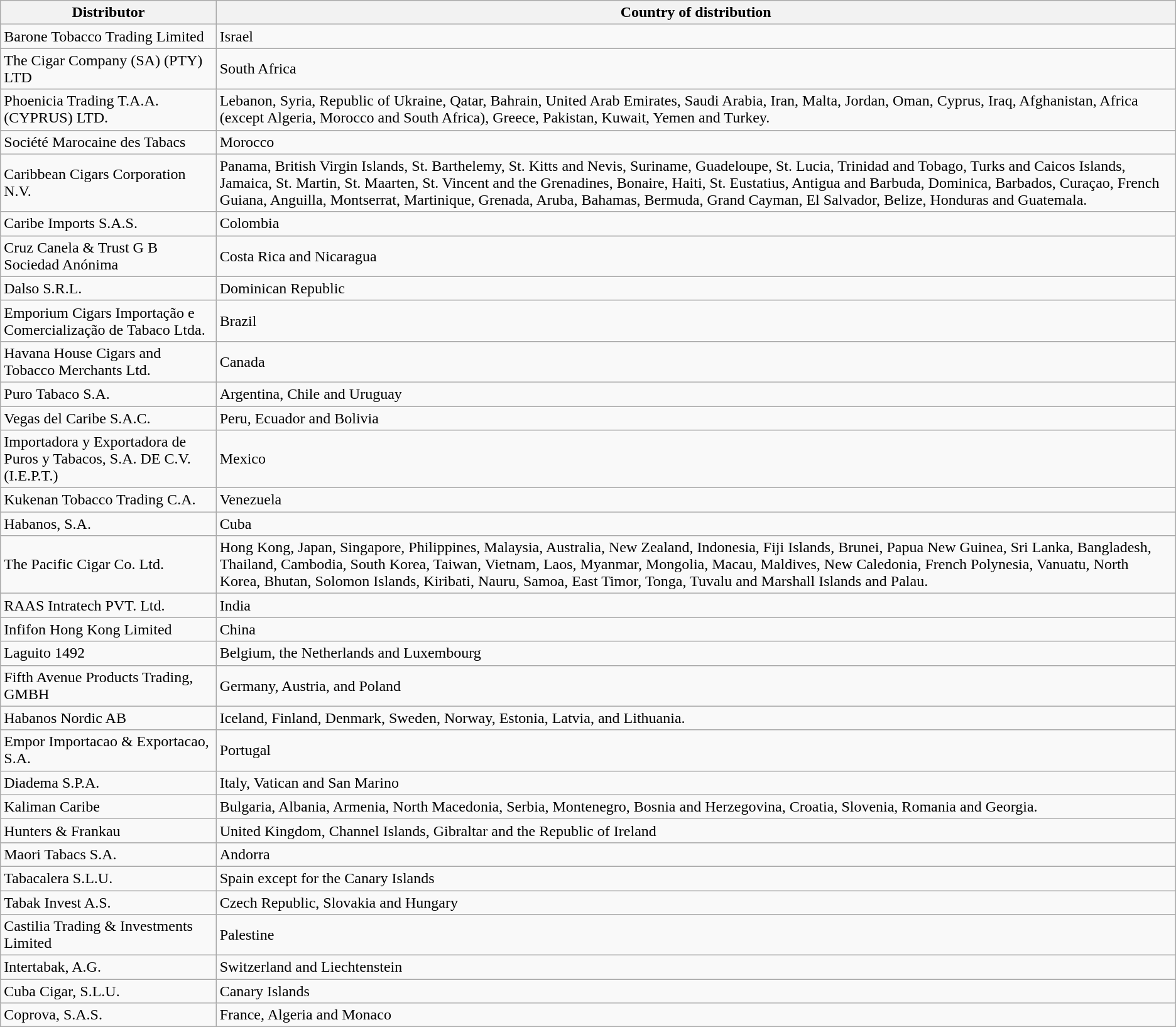<table class="wikitable">
<tr>
<th>Distributor</th>
<th>Country of distribution</th>
</tr>
<tr>
<td>Barone Tobacco Trading Limited</td>
<td>Israel</td>
</tr>
<tr>
<td>The Cigar Company (SA) (PTY) LTD</td>
<td>South Africa</td>
</tr>
<tr>
<td>Phoenicia Trading T.A.A. (CYPRUS) LTD.</td>
<td>Lebanon, Syria, Republic of Ukraine, Qatar, Bahrain, United Arab Emirates, Saudi Arabia, Iran, Malta, Jordan, Oman, Cyprus, Iraq, Afghanistan, Africa (except Algeria, Morocco and South Africa), Greece, Pakistan, Kuwait, Yemen and Turkey.</td>
</tr>
<tr>
<td>Société Marocaine des Tabacs</td>
<td>Morocco</td>
</tr>
<tr>
<td>Caribbean Cigars Corporation N.V.</td>
<td>Panama, British Virgin Islands, St. Barthelemy, St. Kitts and Nevis, Suriname, Guadeloupe, St. Lucia, Trinidad and Tobago, Turks and Caicos Islands, Jamaica, St. Martin, St. Maarten, St. Vincent and the Grenadines, Bonaire, Haiti, St. Eustatius, Antigua and Barbuda, Dominica, Barbados, Curaçao, French Guiana, Anguilla, Montserrat, Martinique, Grenada, Aruba, Bahamas, Bermuda, Grand Cayman, El Salvador, Belize, Honduras and Guatemala.</td>
</tr>
<tr>
<td>Caribe Imports S.A.S.</td>
<td>Colombia</td>
</tr>
<tr>
<td>Cruz Canela & Trust G B Sociedad Anónima</td>
<td>Costa Rica and Nicaragua</td>
</tr>
<tr>
<td>Dalso S.R.L.</td>
<td>Dominican Republic</td>
</tr>
<tr>
<td>Emporium Cigars Importação e Comercialização de Tabaco Ltda.</td>
<td>Brazil</td>
</tr>
<tr>
<td>Havana House Cigars and Tobacco Merchants Ltd.</td>
<td>Canada</td>
</tr>
<tr>
<td>Puro Tabaco S.A.</td>
<td>Argentina, Chile and Uruguay</td>
</tr>
<tr>
<td>Vegas del Caribe S.A.C.</td>
<td>Peru, Ecuador and Bolivia</td>
</tr>
<tr>
<td>Importadora y Exportadora de Puros y Tabacos, S.A. DE C.V.(I.E.P.T.)</td>
<td>Mexico</td>
</tr>
<tr>
<td>Kukenan Tobacco Trading C.A.</td>
<td>Venezuela</td>
</tr>
<tr>
<td>Habanos, S.A.</td>
<td>Cuba</td>
</tr>
<tr>
<td>The Pacific Cigar Co. Ltd.</td>
<td>Hong Kong, Japan, Singapore, Philippines, Malaysia, Australia, New Zealand, Indonesia, Fiji Islands, Brunei, Papua New Guinea, Sri Lanka, Bangladesh, Thailand, Cambodia, South Korea, Taiwan, Vietnam, Laos, Myanmar, Mongolia, Macau, Maldives, New Caledonia, French Polynesia, Vanuatu, North Korea, Bhutan, Solomon Islands, Kiribati, Nauru, Samoa, East Timor, Tonga, Tuvalu and Marshall Islands and Palau.</td>
</tr>
<tr>
<td>RAAS Intratech PVT. Ltd.</td>
<td>India</td>
</tr>
<tr>
<td>Infifon Hong Kong Limited</td>
<td>China</td>
</tr>
<tr>
<td>Laguito 1492</td>
<td>Belgium, the Netherlands and Luxembourg</td>
</tr>
<tr>
<td>Fifth Avenue Products Trading, GMBH</td>
<td>Germany, Austria, and Poland</td>
</tr>
<tr>
<td>Habanos Nordic AB</td>
<td>Iceland, Finland, Denmark, Sweden, Norway, Estonia, Latvia, and Lithuania.</td>
</tr>
<tr>
<td>Empor Importacao & Exportacao, S.A.</td>
<td>Portugal</td>
</tr>
<tr>
<td>Diadema S.P.A.</td>
<td>Italy, Vatican and San Marino</td>
</tr>
<tr>
<td>Kaliman Caribe</td>
<td>Bulgaria, Albania, Armenia, North Macedonia, Serbia, Montenegro, Bosnia and Herzegovina, Croatia, Slovenia, Romania and Georgia.</td>
</tr>
<tr>
<td>Hunters & Frankau</td>
<td>United Kingdom, Channel Islands, Gibraltar and the Republic of Ireland</td>
</tr>
<tr>
<td>Maori Tabacs S.A.</td>
<td>Andorra</td>
</tr>
<tr>
<td>Tabacalera S.L.U.</td>
<td>Spain except for the Canary Islands</td>
</tr>
<tr>
<td>Tabak Invest A.S.</td>
<td>Czech Republic, Slovakia and Hungary</td>
</tr>
<tr>
<td>Castilia Trading & Investments Limited</td>
<td>Palestine</td>
</tr>
<tr>
<td>Intertabak, A.G.</td>
<td>Switzerland and Liechtenstein</td>
</tr>
<tr>
<td>Cuba Cigar, S.L.U.</td>
<td>Canary Islands</td>
</tr>
<tr>
<td>Coprova, S.A.S.</td>
<td>France, Algeria and Monaco</td>
</tr>
</table>
